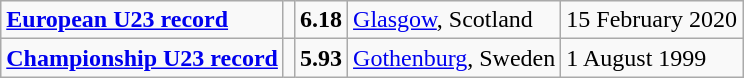<table class="wikitable">
<tr>
<td><strong><a href='#'>European U23 record</a></strong></td>
<td></td>
<td><strong>6.18</strong></td>
<td><a href='#'>Glasgow</a>, Scotland</td>
<td>15 February 2020</td>
</tr>
<tr>
<td><strong><a href='#'>Championship U23 record</a></strong></td>
<td></td>
<td><strong>5.93</strong></td>
<td><a href='#'>Gothenburg</a>, Sweden</td>
<td>1 August 1999</td>
</tr>
</table>
